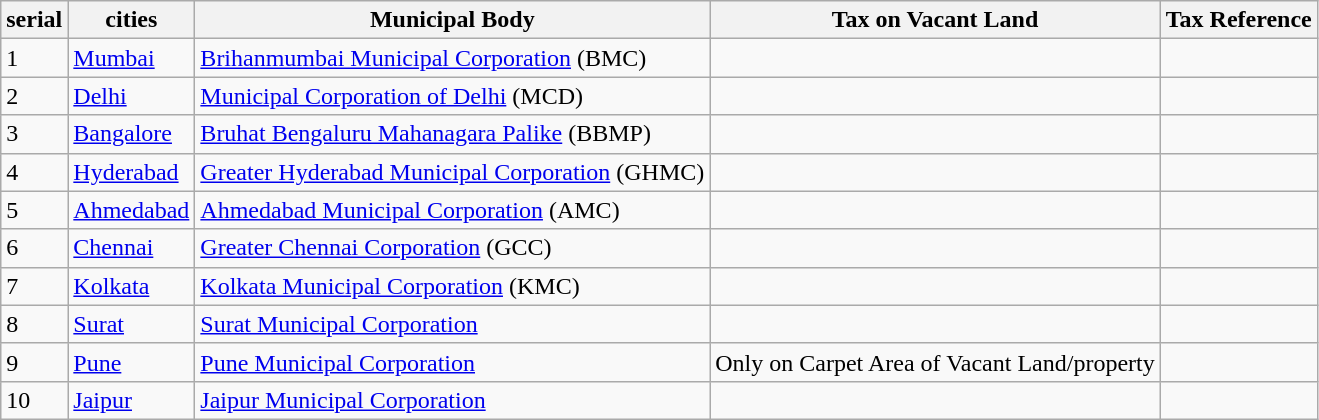<table class="wikitable">
<tr>
<th>serial</th>
<th>cities</th>
<th>Municipal Body</th>
<th>Tax on Vacant Land</th>
<th>Tax Reference</th>
</tr>
<tr>
<td>1</td>
<td><a href='#'>Mumbai</a></td>
<td><a href='#'>Brihanmumbai Municipal Corporation</a> (BMC)</td>
<td></td>
<td></td>
</tr>
<tr>
<td>2</td>
<td><a href='#'>Delhi</a></td>
<td><a href='#'>Municipal Corporation of Delhi</a> (MCD)</td>
<td></td>
<td></td>
</tr>
<tr>
<td>3</td>
<td><a href='#'>Bangalore</a></td>
<td><a href='#'>Bruhat Bengaluru Mahanagara Palike</a> (BBMP)</td>
<td></td>
<td></td>
</tr>
<tr>
<td>4</td>
<td><a href='#'>Hyderabad</a></td>
<td><a href='#'>Greater Hyderabad Municipal Corporation</a> (GHMC)</td>
<td></td>
<td></td>
</tr>
<tr>
<td>5</td>
<td><a href='#'>Ahmedabad</a></td>
<td><a href='#'>Ahmedabad Municipal Corporation</a> (AMC)</td>
<td></td>
<td></td>
</tr>
<tr>
<td>6</td>
<td><a href='#'>Chennai</a></td>
<td><a href='#'>Greater Chennai Corporation</a> (GCC)</td>
<td></td>
<td></td>
</tr>
<tr>
<td>7</td>
<td><a href='#'>Kolkata</a></td>
<td><a href='#'>Kolkata Municipal Corporation</a> (KMC)</td>
<td></td>
<td></td>
</tr>
<tr>
<td>8</td>
<td><a href='#'>Surat</a></td>
<td><a href='#'>Surat Municipal Corporation</a></td>
<td></td>
<td></td>
</tr>
<tr>
<td>9</td>
<td><a href='#'>Pune</a></td>
<td><a href='#'>Pune Municipal Corporation</a></td>
<td>Only on Carpet Area of Vacant Land/property</td>
<td></td>
</tr>
<tr>
<td>10</td>
<td><a href='#'>Jaipur</a></td>
<td><a href='#'>Jaipur Municipal Corporation</a></td>
<td></td>
<td></td>
</tr>
</table>
